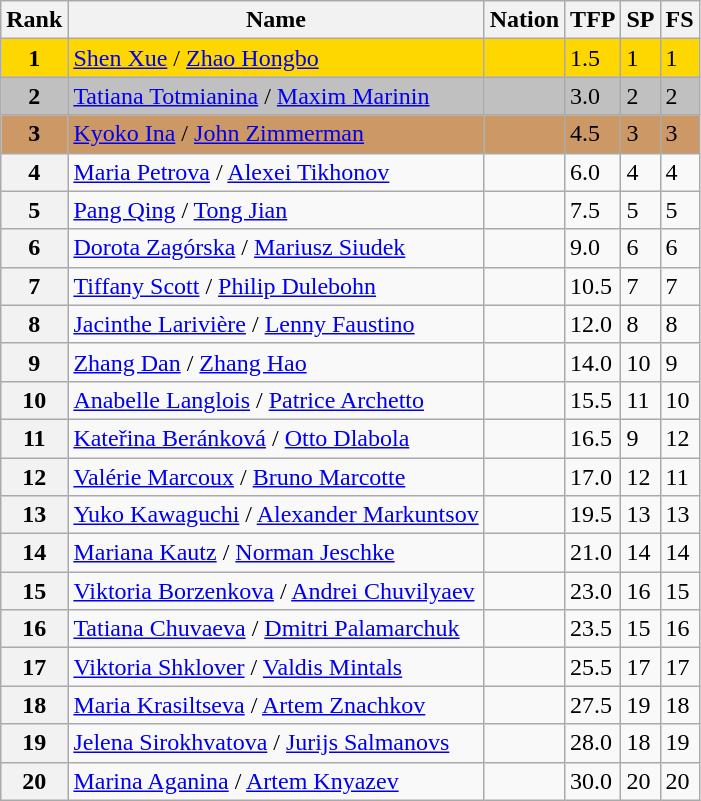<table class="wikitable">
<tr>
<th>Rank</th>
<th>Name</th>
<th>Nation</th>
<th>TFP</th>
<th>SP</th>
<th>FS</th>
</tr>
<tr bgcolor=gold>
<td align=center><strong>1</strong></td>
<td><a href='#'>Shen Xue</a> / <a href='#'>Zhao Hongbo</a></td>
<td></td>
<td>1.5</td>
<td>1</td>
<td>1</td>
</tr>
<tr bgcolor=silver>
<td align=center><strong>2</strong></td>
<td><a href='#'>Tatiana Totmianina</a> / <a href='#'>Maxim Marinin</a></td>
<td></td>
<td>3.0</td>
<td>2</td>
<td>2</td>
</tr>
<tr bgcolor=cc9966>
<td align=center><strong>3</strong></td>
<td><a href='#'>Kyoko Ina</a> / <a href='#'>John Zimmerman</a></td>
<td></td>
<td>4.5</td>
<td>3</td>
<td>3</td>
</tr>
<tr>
<th>4</th>
<td><a href='#'>Maria Petrova</a> / <a href='#'>Alexei Tikhonov</a></td>
<td></td>
<td>6.0</td>
<td>4</td>
<td>4</td>
</tr>
<tr>
<th>5</th>
<td><a href='#'>Pang Qing</a> / <a href='#'>Tong Jian</a></td>
<td></td>
<td>7.5</td>
<td>5</td>
<td>5</td>
</tr>
<tr>
<th>6</th>
<td><a href='#'>Dorota Zagórska</a> / <a href='#'>Mariusz Siudek</a></td>
<td></td>
<td>9.0</td>
<td>6</td>
<td>6</td>
</tr>
<tr>
<th>7</th>
<td><a href='#'>Tiffany Scott</a> / <a href='#'>Philip Dulebohn</a></td>
<td></td>
<td>10.5</td>
<td>7</td>
<td>7</td>
</tr>
<tr>
<th>8</th>
<td><a href='#'>Jacinthe Larivière</a> / <a href='#'>Lenny Faustino</a></td>
<td></td>
<td>12.0</td>
<td>8</td>
<td>8</td>
</tr>
<tr>
<th>9</th>
<td><a href='#'>Zhang Dan</a> / <a href='#'>Zhang Hao</a></td>
<td></td>
<td>14.0</td>
<td>10</td>
<td>9</td>
</tr>
<tr>
<th>10</th>
<td><a href='#'>Anabelle Langlois</a> / <a href='#'>Patrice Archetto</a></td>
<td></td>
<td>15.5</td>
<td>11</td>
<td>10</td>
</tr>
<tr>
<th>11</th>
<td><a href='#'>Kateřina Beránková</a> / <a href='#'>Otto Dlabola</a></td>
<td></td>
<td>16.5</td>
<td>9</td>
<td>12</td>
</tr>
<tr>
<th>12</th>
<td><a href='#'>Valérie Marcoux</a> / <a href='#'>Bruno Marcotte</a></td>
<td></td>
<td>17.0</td>
<td>12</td>
<td>11</td>
</tr>
<tr>
<th>13</th>
<td><a href='#'>Yuko Kawaguchi</a> / <a href='#'>Alexander Markuntsov</a></td>
<td></td>
<td>19.5</td>
<td>13</td>
<td>13</td>
</tr>
<tr>
<th>14</th>
<td><a href='#'>Mariana Kautz</a> / <a href='#'>Norman Jeschke</a></td>
<td></td>
<td>21.0</td>
<td>14</td>
<td>14</td>
</tr>
<tr>
<th>15</th>
<td><a href='#'>Viktoria Borzenkova</a> / <a href='#'>Andrei Chuvilyaev</a></td>
<td></td>
<td>23.0</td>
<td>16</td>
<td>15</td>
</tr>
<tr>
<th>16</th>
<td><a href='#'>Tatiana Chuvaeva</a> / <a href='#'>Dmitri Palamarchuk</a></td>
<td></td>
<td>23.5</td>
<td>15</td>
<td>16</td>
</tr>
<tr>
<th>17</th>
<td><a href='#'>Viktoria Shklover</a> / <a href='#'>Valdis Mintals</a></td>
<td></td>
<td>25.5</td>
<td>17</td>
<td>17</td>
</tr>
<tr>
<th>18</th>
<td><a href='#'>Maria Krasiltseva</a> / <a href='#'>Artem Znachkov</a></td>
<td></td>
<td>27.5</td>
<td>19</td>
<td>18</td>
</tr>
<tr>
<th>19</th>
<td><a href='#'>Jelena Sirokhvatova</a> / <a href='#'>Jurijs Salmanovs</a></td>
<td></td>
<td>28.0</td>
<td>18</td>
<td>19</td>
</tr>
<tr>
<th>20</th>
<td><a href='#'>Marina Aganina</a> / <a href='#'>Artem Knyazev</a></td>
<td></td>
<td>30.0</td>
<td>20</td>
<td>20</td>
</tr>
</table>
